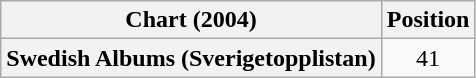<table class="wikitable plainrowheaders" style="text-align:center">
<tr>
<th scope="col">Chart (2004)</th>
<th scope="col">Position</th>
</tr>
<tr>
<th scope="row">Swedish Albums (Sverigetopplistan)</th>
<td>41</td>
</tr>
</table>
